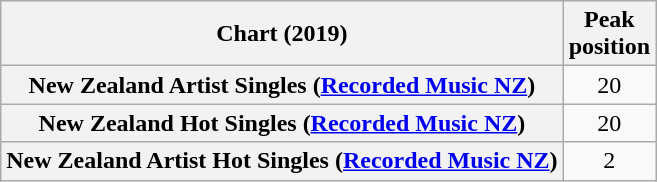<table class="wikitable plainrowheaders" style="text-align:center">
<tr>
<th scope="col">Chart (2019)</th>
<th scope="col">Peak<br>position</th>
</tr>
<tr>
<th scope="row">New Zealand Artist Singles (<a href='#'>Recorded Music NZ</a>)</th>
<td>20</td>
</tr>
<tr>
<th scope="row">New Zealand Hot Singles (<a href='#'>Recorded Music NZ</a>)</th>
<td>20</td>
</tr>
<tr>
<th scope="row">New Zealand Artist Hot Singles (<a href='#'>Recorded Music NZ</a>)</th>
<td>2</td>
</tr>
</table>
